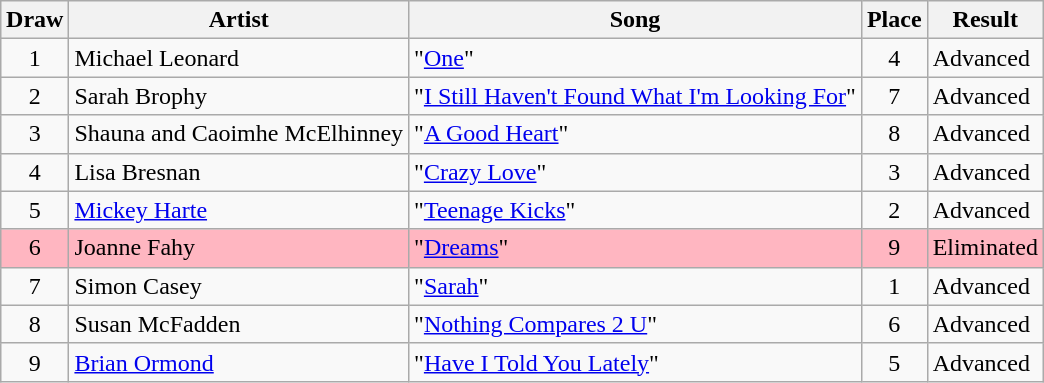<table class="sortable wikitable" style="margin: 1em auto 1em auto; text-align:center">
<tr>
<th>Draw</th>
<th>Artist</th>
<th>Song </th>
<th>Place</th>
<th>Result</th>
</tr>
<tr>
<td>1</td>
<td align="left">Michael Leonard</td>
<td align="left">"<a href='#'>One</a>" </td>
<td>4</td>
<td align="left">Advanced</td>
</tr>
<tr>
<td>2</td>
<td align="left">Sarah Brophy</td>
<td align="left">"<a href='#'>I Still Haven't Found What I'm Looking For</a>" </td>
<td>7</td>
<td align="left">Advanced</td>
</tr>
<tr>
<td>3</td>
<td align="left">Shauna and Caoimhe McElhinney</td>
<td align="left">"<a href='#'>A Good Heart</a>" </td>
<td>8</td>
<td align="left">Advanced</td>
</tr>
<tr>
<td>4</td>
<td align="left">Lisa Bresnan</td>
<td align="left">"<a href='#'>Crazy Love</a>" </td>
<td>3</td>
<td align="left">Advanced</td>
</tr>
<tr>
<td>5</td>
<td align="left"><a href='#'>Mickey Harte</a></td>
<td align="left">"<a href='#'>Teenage Kicks</a>" </td>
<td>2</td>
<td align="left">Advanced</td>
</tr>
<tr style="background:lightpink;">
<td>6</td>
<td align="left">Joanne Fahy</td>
<td align="left">"<a href='#'>Dreams</a>" </td>
<td>9</td>
<td align="left">Eliminated</td>
</tr>
<tr>
<td>7</td>
<td align="left">Simon Casey</td>
<td align="left">"<a href='#'>Sarah</a>" </td>
<td>1</td>
<td align="left">Advanced</td>
</tr>
<tr>
<td>8</td>
<td align="left">Susan McFadden</td>
<td align="left">"<a href='#'>Nothing Compares 2 U</a>" </td>
<td>6</td>
<td align="left">Advanced</td>
</tr>
<tr>
<td>9</td>
<td align="left"><a href='#'>Brian Ormond</a></td>
<td align="left">"<a href='#'>Have I Told You Lately</a>" </td>
<td>5</td>
<td align="left">Advanced</td>
</tr>
</table>
